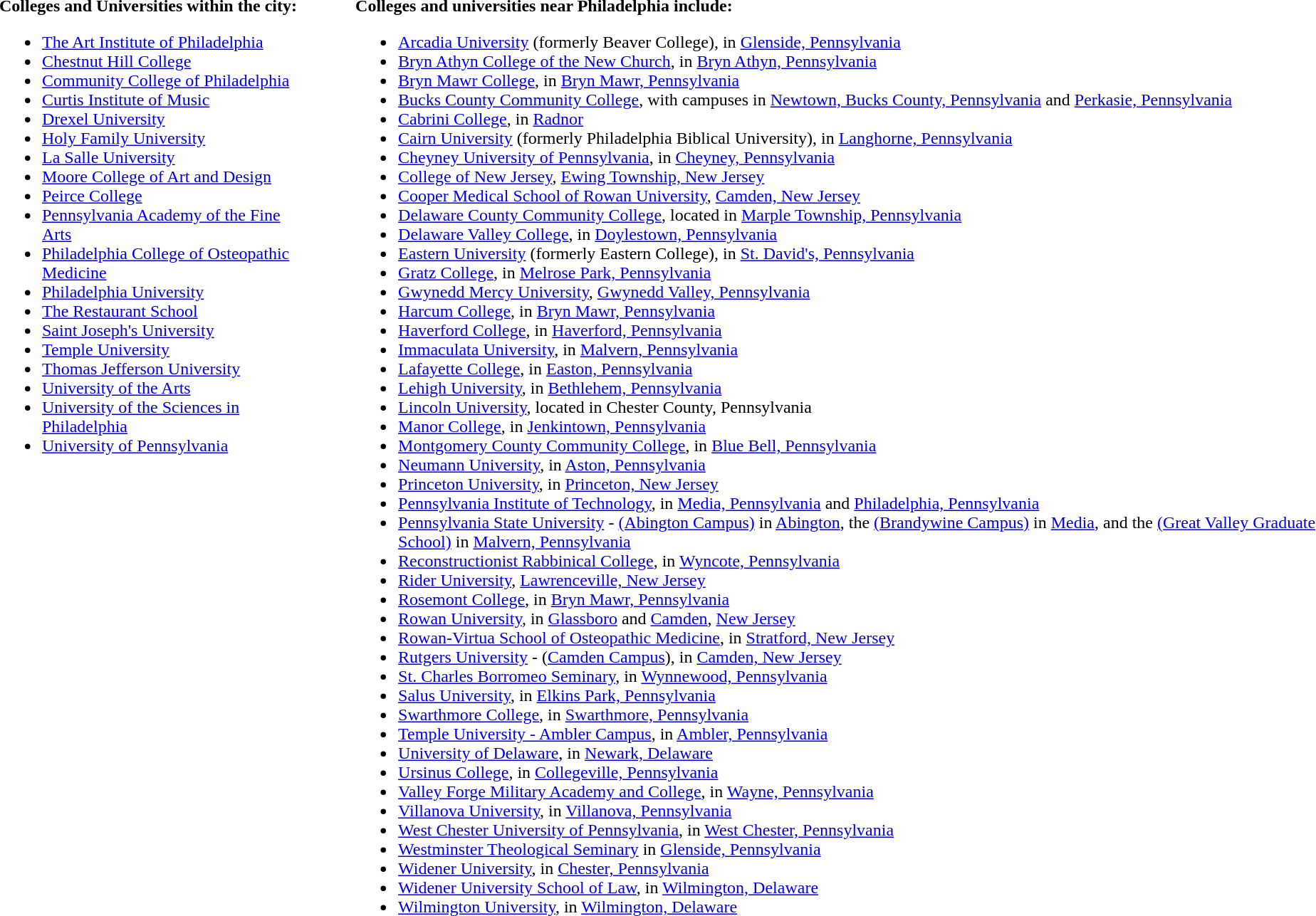<table cellpadding="10">
<tr valign="top">
<td><br><strong>Colleges and Universities within the city:</strong><ul><li><a href='#'>The Art Institute of Philadelphia</a></li><li><a href='#'>Chestnut Hill College</a></li><li><a href='#'>Community College of Philadelphia</a></li><li><a href='#'>Curtis Institute of Music</a></li><li><a href='#'>Drexel University</a></li><li><a href='#'>Holy Family University</a></li><li><a href='#'>La Salle University</a></li><li><a href='#'>Moore College of Art and Design</a></li><li><a href='#'>Peirce College</a></li><li><a href='#'>Pennsylvania Academy of the Fine Arts</a></li><li><a href='#'>Philadelphia College of Osteopathic Medicine</a></li><li><a href='#'>Philadelphia University</a></li><li><a href='#'>The Restaurant School</a></li><li><a href='#'>Saint Joseph's University</a></li><li><a href='#'>Temple University</a></li><li><a href='#'>Thomas Jefferson University</a></li><li><a href='#'>University of the Arts</a></li><li><a href='#'>University of the Sciences in Philadelphia</a></li><li><a href='#'>University of Pennsylvania</a></li></ul></td>
<td></td>
<td><br><strong>Colleges and universities near Philadelphia include:</strong><ul><li><a href='#'>Arcadia University</a> (formerly Beaver College), in <a href='#'>Glenside, Pennsylvania</a></li><li><a href='#'>Bryn Athyn College of the New Church</a>, in <a href='#'>Bryn Athyn, Pennsylvania</a></li><li><a href='#'>Bryn Mawr College</a>, in <a href='#'>Bryn Mawr, Pennsylvania</a></li><li><a href='#'>Bucks County Community College</a>, with campuses in <a href='#'>Newtown, Bucks County, Pennsylvania</a> and <a href='#'>Perkasie, Pennsylvania</a></li><li><a href='#'>Cabrini College</a>, in <a href='#'>Radnor</a></li><li><a href='#'>Cairn University</a> (formerly Philadelphia Biblical University), in <a href='#'>Langhorne, Pennsylvania</a></li><li><a href='#'>Cheyney University of Pennsylvania</a>, in <a href='#'>Cheyney, Pennsylvania</a></li><li><a href='#'>College of New Jersey</a>, <a href='#'>Ewing Township, New Jersey</a></li><li><a href='#'>Cooper Medical School of Rowan University</a>, <a href='#'>Camden, New Jersey</a></li><li><a href='#'>Delaware County Community College</a>, located in <a href='#'>Marple Township, Pennsylvania</a></li><li><a href='#'>Delaware Valley College</a>, in <a href='#'>Doylestown, Pennsylvania</a></li><li><a href='#'>Eastern University</a> (formerly Eastern College), in <a href='#'>St. David's, Pennsylvania</a></li><li><a href='#'>Gratz College</a>, in <a href='#'>Melrose Park, Pennsylvania</a></li><li><a href='#'>Gwynedd Mercy University</a>, <a href='#'>Gwynedd Valley, Pennsylvania</a></li><li><a href='#'>Harcum College</a>, in <a href='#'>Bryn Mawr, Pennsylvania</a></li><li><a href='#'>Haverford College</a>, in <a href='#'>Haverford, Pennsylvania</a></li><li><a href='#'>Immaculata University</a>, in <a href='#'>Malvern, Pennsylvania</a></li><li><a href='#'>Lafayette College</a>, in <a href='#'>Easton, Pennsylvania</a></li><li><a href='#'>Lehigh University</a>, in <a href='#'>Bethlehem, Pennsylvania</a></li><li><a href='#'>Lincoln University</a>, located in Chester County, Pennsylvania</li><li><a href='#'>Manor College</a>, in <a href='#'>Jenkintown, Pennsylvania</a></li><li><a href='#'>Montgomery County Community College</a>, in <a href='#'>Blue Bell, Pennsylvania</a></li><li><a href='#'>Neumann University</a>, in <a href='#'>Aston, Pennsylvania</a></li><li><a href='#'>Princeton University</a>, in <a href='#'>Princeton, New Jersey</a></li><li><a href='#'>Pennsylvania Institute of Technology</a>, in <a href='#'>Media, Pennsylvania</a> and <a href='#'>Philadelphia, Pennsylvania</a></li><li><a href='#'>Pennsylvania State University</a> -  <a href='#'>(Abington Campus)</a> in <a href='#'>Abington</a>, the <a href='#'>(Brandywine Campus)</a> in <a href='#'>Media</a>, and the <a href='#'>(Great Valley Graduate School)</a> in <a href='#'>Malvern, Pennsylvania</a></li><li><a href='#'>Reconstructionist Rabbinical College</a>, in <a href='#'>Wyncote, Pennsylvania</a></li><li><a href='#'>Rider University</a>, <a href='#'>Lawrenceville, New Jersey</a></li><li><a href='#'>Rosemont College</a>, in <a href='#'>Bryn Mawr, Pennsylvania</a></li><li><a href='#'>Rowan University</a>, in <a href='#'>Glassboro</a> and <a href='#'>Camden</a>, <a href='#'>New Jersey</a></li><li><a href='#'>Rowan-Virtua School of Osteopathic Medicine</a>, in <a href='#'>Stratford, New Jersey</a></li><li><a href='#'>Rutgers University</a> - (<a href='#'>Camden Campus</a>), in <a href='#'>Camden, New Jersey</a></li><li><a href='#'>St. Charles Borromeo Seminary</a>, in <a href='#'>Wynnewood, Pennsylvania</a></li><li><a href='#'>Salus University</a>, in <a href='#'>Elkins Park, Pennsylvania</a></li><li><a href='#'>Swarthmore College</a>, in <a href='#'>Swarthmore, Pennsylvania</a></li><li><a href='#'>Temple University - Ambler Campus</a>, in <a href='#'>Ambler, Pennsylvania</a></li><li><a href='#'>University of Delaware</a>, in <a href='#'>Newark, Delaware</a></li><li><a href='#'>Ursinus College</a>, in <a href='#'>Collegeville, Pennsylvania</a></li><li><a href='#'>Valley Forge Military Academy and College</a>, in <a href='#'>Wayne, Pennsylvania</a></li><li><a href='#'>Villanova University</a>, in <a href='#'>Villanova, Pennsylvania</a></li><li><a href='#'>West Chester University of Pennsylvania</a>, in <a href='#'>West Chester, Pennsylvania</a></li><li><a href='#'>Westminster Theological Seminary</a> in <a href='#'>Glenside, Pennsylvania</a></li><li><a href='#'>Widener University</a>, in <a href='#'>Chester, Pennsylvania</a></li><li><a href='#'>Widener University School of Law</a>, in <a href='#'>Wilmington, Delaware</a></li><li><a href='#'>Wilmington University</a>, in <a href='#'>Wilmington, Delaware</a></li></ul></td>
</tr>
</table>
